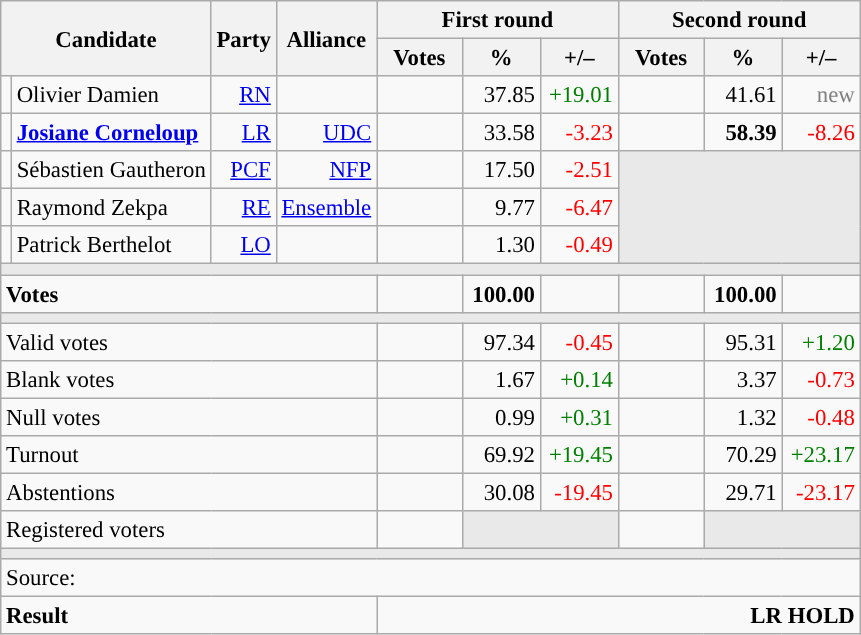<table class="wikitable" style="text-align:right;font-size:95%;">
<tr>
<th rowspan="2" colspan="2">Candidate</th>
<th colspan="1" rowspan="2">Party</th>
<th colspan="1" rowspan="2">Alliance</th>
<th colspan="3">First round</th>
<th colspan="3">Second round</th>
</tr>
<tr>
<th style="width:50px;">Votes</th>
<th style="width:45px;">%</th>
<th style="width:45px;">+/–</th>
<th style="width:50px;">Votes</th>
<th style="width:45px;">%</th>
<th style="width:45px;">+/–</th>
</tr>
<tr>
<td style="background:"></td>
<td style="text-align:left;">Olivier Damien</td>
<td><a href='#'>RN</a></td>
<td></td>
<td></td>
<td>37.85</td>
<td style="color:green;">+19.01</td>
<td></td>
<td>41.61</td>
<td style="color:grey;">new</td>
</tr>
<tr>
<td style="background:"></td>
<td style="text-align:left;"><strong><a href='#'>Josiane Corneloup</a></strong></td>
<td><a href='#'>LR</a></td>
<td><a href='#'>UDC</a></td>
<td></td>
<td>33.58</td>
<td style="color:red;">-3.23</td>
<td><strong></strong></td>
<td><strong>58.39</strong></td>
<td style="color:red;">-8.26</td>
</tr>
<tr>
<td style="background:"></td>
<td style="text-align:left;">Sébastien Gautheron</td>
<td><a href='#'>PCF</a></td>
<td><a href='#'>NFP</a></td>
<td></td>
<td>17.50</td>
<td style="color:red;">-2.51</td>
<td colspan="3" rowspan="3" style="background:#E9E9E9;"></td>
</tr>
<tr>
<td style="background:"></td>
<td style="text-align:left;">Raymond Zekpa</td>
<td><a href='#'>RE</a></td>
<td><a href='#'>Ensemble</a></td>
<td></td>
<td>9.77</td>
<td style="color:red;">-6.47</td>
</tr>
<tr>
<td style="background:"></td>
<td style="text-align:left;">Patrick Berthelot</td>
<td><a href='#'>LO</a></td>
<td></td>
<td></td>
<td>1.30</td>
<td style="color:red;">-0.49</td>
</tr>
<tr>
<td colspan="10" style="background:#E9E9E9;"></td>
</tr>
<tr style="font-weight:bold;">
<td colspan="4" style="text-align:left;">Votes</td>
<td></td>
<td>100.00</td>
<td></td>
<td></td>
<td>100.00</td>
<td></td>
</tr>
<tr>
<td colspan="10" style="background:#E9E9E9;"></td>
</tr>
<tr>
<td colspan="4" style="text-align:left;">Valid votes</td>
<td></td>
<td>97.34</td>
<td style="color:red;">-0.45</td>
<td></td>
<td>95.31</td>
<td style="color:green;">+1.20</td>
</tr>
<tr>
<td colspan="4" style="text-align:left;">Blank votes</td>
<td></td>
<td>1.67</td>
<td style="color:green;">+0.14</td>
<td></td>
<td>3.37</td>
<td style="color:red;">-0.73</td>
</tr>
<tr>
<td colspan="4" style="text-align:left;">Null votes</td>
<td></td>
<td>0.99</td>
<td style="color:green;">+0.31</td>
<td></td>
<td>1.32</td>
<td style="color:red;">-0.48</td>
</tr>
<tr>
<td colspan="4" style="text-align:left;">Turnout</td>
<td></td>
<td>69.92</td>
<td style="color:green;">+19.45</td>
<td></td>
<td>70.29</td>
<td style="color:green;">+23.17</td>
</tr>
<tr>
<td colspan="4" style="text-align:left;">Abstentions</td>
<td></td>
<td>30.08</td>
<td style="color:red;">-19.45</td>
<td></td>
<td>29.71</td>
<td style="color:red;">-23.17</td>
</tr>
<tr>
<td colspan="4" style="text-align:left;">Registered voters</td>
<td></td>
<td colspan="2" style="background:#E9E9E9;"></td>
<td></td>
<td colspan="2" style="background:#E9E9E9;"></td>
</tr>
<tr>
<td colspan="10" style="background:#E9E9E9;"></td>
</tr>
<tr>
<td colspan="10" style="text-align:left;">Source: </td>
</tr>
<tr style="font-weight:bold">
<td colspan="4" style="text-align:left;">Result</td>
<td colspan="6" style="background-color:">LR HOLD</td>
</tr>
</table>
